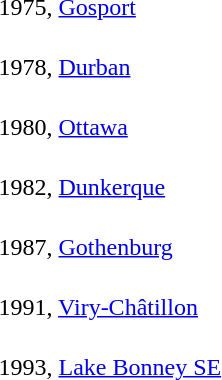<table>
<tr>
<td><br> 1975, <a href='#'>Gosport</a></td>
<td></td>
<td></td>
<td></td>
</tr>
<tr>
<td><br> 1978, <a href='#'>Durban</a></td>
<td> <br></td>
<td></td>
<td></td>
</tr>
<tr>
<td><br> 1980, <a href='#'>Ottawa</a></td>
<td> <br></td>
<td></td>
<td></td>
</tr>
<tr>
<td><br> 1982, <a href='#'>Dunkerque</a></td>
<td> <br></td>
<td></td>
<td></td>
</tr>
<tr>
<td><br> 1987, <a href='#'>Gothenburg</a></td>
<td> <br></td>
<td></td>
<td></td>
</tr>
<tr>
<td><br> 1991, <a href='#'>Viry-Châtillon</a></td>
<td> <br></td>
<td></td>
<td></td>
</tr>
<tr>
<td><br> 1993, <a href='#'>Lake Bonney SE</a></td>
<td> <br></td>
<td></td>
<td></td>
</tr>
<tr>
</tr>
</table>
